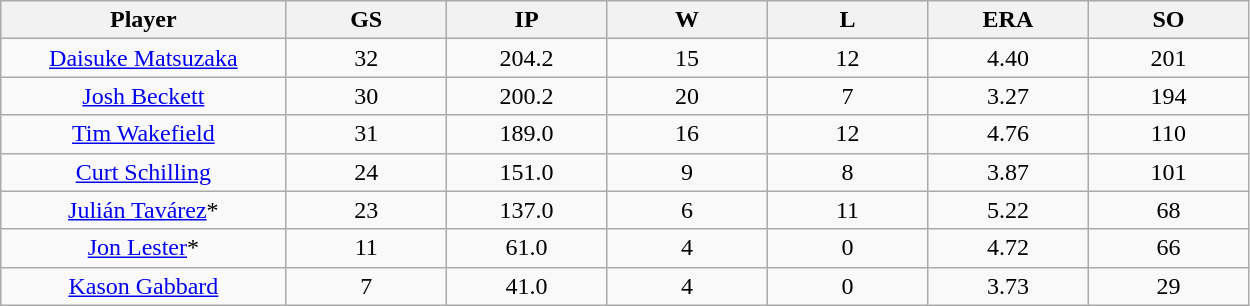<table class="wikitable sortable">
<tr>
<th bgcolor="#DDDDFF" width="16%">Player</th>
<th bgcolor="#DDDDFF" width="9%">GS</th>
<th bgcolor="#DDDDFF" width="9%">IP</th>
<th bgcolor="#DDDDFF" width="9%">W</th>
<th bgcolor="#DDDDFF" width="9%">L</th>
<th bgcolor="#DDDDFF" width="9%">ERA</th>
<th bgcolor="#DDDDFF" width="9%">SO</th>
</tr>
<tr align="center">
<td><a href='#'>Daisuke Matsuzaka</a></td>
<td>32</td>
<td>204.2</td>
<td>15</td>
<td>12</td>
<td>4.40</td>
<td>201</td>
</tr>
<tr align="center">
<td><a href='#'>Josh Beckett</a></td>
<td>30</td>
<td>200.2</td>
<td>20</td>
<td>7</td>
<td>3.27</td>
<td>194</td>
</tr>
<tr align="center">
<td><a href='#'>Tim Wakefield</a></td>
<td>31</td>
<td>189.0</td>
<td>16</td>
<td>12</td>
<td>4.76</td>
<td>110</td>
</tr>
<tr align="center">
<td><a href='#'>Curt Schilling</a></td>
<td>24</td>
<td>151.0</td>
<td>9</td>
<td>8</td>
<td>3.87</td>
<td>101</td>
</tr>
<tr align="center">
<td><a href='#'>Julián Tavárez</a>*</td>
<td>23</td>
<td>137.0</td>
<td>6</td>
<td>11</td>
<td>5.22</td>
<td>68</td>
</tr>
<tr align="center">
<td><a href='#'>Jon Lester</a>*</td>
<td>11</td>
<td>61.0</td>
<td>4</td>
<td>0</td>
<td>4.72</td>
<td>66</td>
</tr>
<tr align="center">
<td><a href='#'>Kason Gabbard</a></td>
<td>7</td>
<td>41.0</td>
<td>4</td>
<td>0</td>
<td>3.73</td>
<td>29</td>
</tr>
</table>
